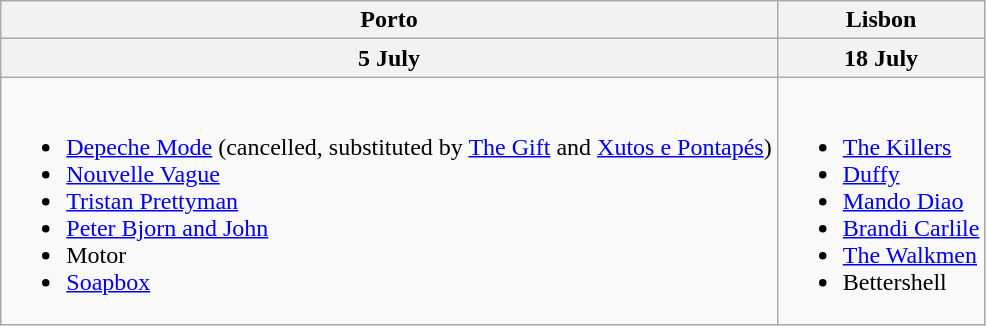<table class="wikitable">
<tr>
<th>Porto</th>
<th>Lisbon</th>
</tr>
<tr>
<th>5 July</th>
<th>18 July</th>
</tr>
<tr>
<td><br><ul><li><a href='#'>Depeche Mode</a> (cancelled,   substituted by <a href='#'>The Gift</a> and   <a href='#'>Xutos e Pontapés</a>)</li><li><a href='#'>Nouvelle Vague</a></li><li><a href='#'>Tristan Prettyman</a></li><li><a href='#'>Peter Bjorn and John</a></li><li>Motor</li><li><a href='#'>Soapbox</a></li></ul></td>
<td><br><ul><li><a href='#'>The Killers</a></li><li><a href='#'>Duffy</a></li><li><a href='#'>Mando Diao</a></li><li><a href='#'>Brandi Carlile</a></li><li><a href='#'>The Walkmen</a></li><li>Bettershell</li></ul></td>
</tr>
</table>
